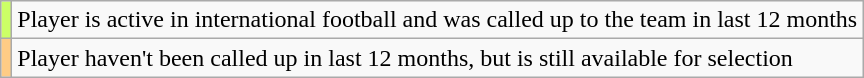<table class="wikitable">
<tr>
<td style="background:#ccff66;"></td>
<td>Player is active in international football and was called up to the team in last 12 months</td>
</tr>
<tr>
<td style="background:#ffcc85;"></td>
<td>Player haven't been called up in last 12 months, but is still available for selection</td>
</tr>
</table>
